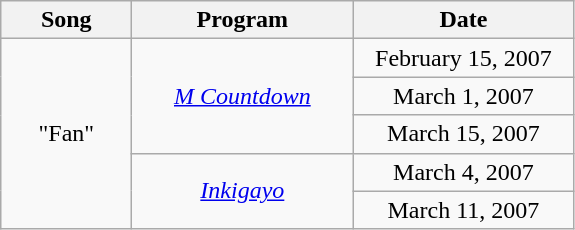<table class="wikitable" style="text-align:center">
<tr>
<th width="80">Song</th>
<th width="140">Program</th>
<th width="140">Date</th>
</tr>
<tr>
<td rowspan="5">"Fan"</td>
<td rowspan="3"><em><a href='#'>M Countdown</a></em></td>
<td>February 15, 2007</td>
</tr>
<tr>
<td>March 1, 2007</td>
</tr>
<tr>
<td>March 15, 2007</td>
</tr>
<tr>
<td rowspan="2"><em><a href='#'>Inkigayo</a></em></td>
<td>March 4, 2007</td>
</tr>
<tr>
<td>March 11, 2007</td>
</tr>
</table>
